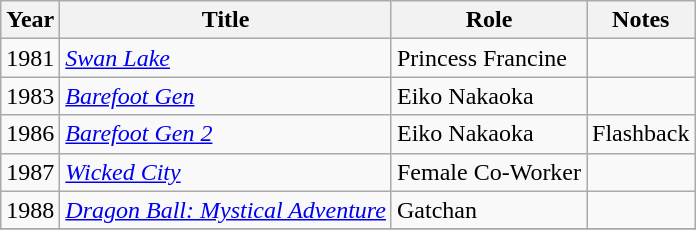<table class="wikitable sortable">
<tr>
<th>Year</th>
<th>Title</th>
<th>Role</th>
<th class="unsortable">Notes</th>
</tr>
<tr>
<td>1981</td>
<td><em><a href='#'>Swan Lake</a></em></td>
<td>Princess Francine</td>
<td></td>
</tr>
<tr>
<td>1983</td>
<td><em><a href='#'>Barefoot Gen</a></em></td>
<td>Eiko Nakaoka</td>
<td></td>
</tr>
<tr>
<td>1986</td>
<td><em><a href='#'>Barefoot Gen 2</a></em></td>
<td>Eiko Nakaoka</td>
<td>Flashback</td>
</tr>
<tr>
<td>1987</td>
<td><em><a href='#'>Wicked City</a></em></td>
<td>Female Co-Worker</td>
<td></td>
</tr>
<tr>
<td>1988</td>
<td><em><a href='#'>Dragon Ball: Mystical Adventure</a></em></td>
<td>Gatchan</td>
<td></td>
</tr>
<tr>
</tr>
</table>
